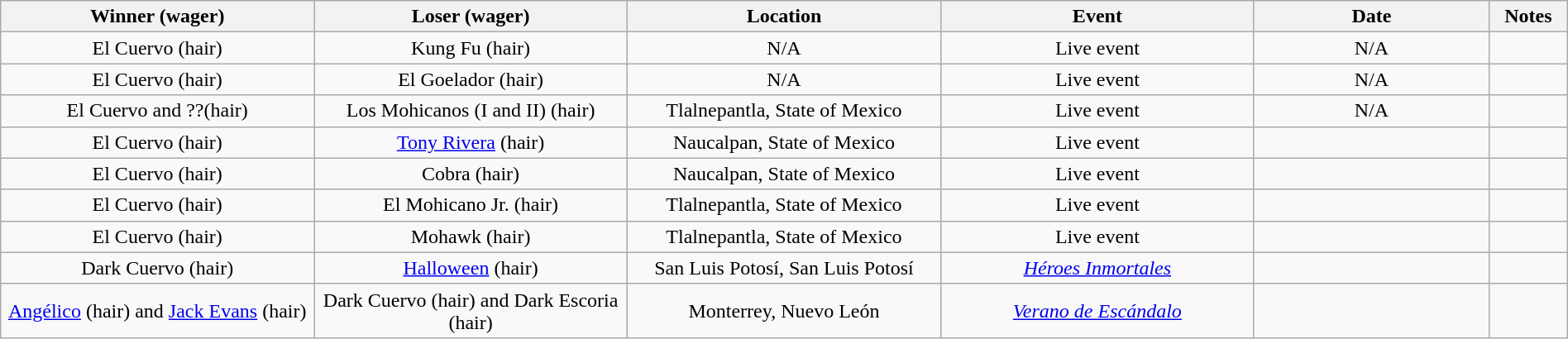<table class="wikitable sortable" width=100%  style="text-align: center">
<tr>
<th width=20% scope="col">Winner (wager)</th>
<th width=20% scope="col">Loser (wager)</th>
<th width=20% scope="col">Location</th>
<th width=20% scope="col">Event</th>
<th width=15% scope="col">Date</th>
<th class="unsortable" width=5% scope="col">Notes</th>
</tr>
<tr>
<td>El Cuervo (hair)</td>
<td>Kung Fu (hair)</td>
<td>N/A</td>
<td>Live event</td>
<td>N/A</td>
<td> </td>
</tr>
<tr>
<td>El Cuervo (hair)</td>
<td>El Goelador (hair)</td>
<td>N/A</td>
<td>Live event</td>
<td>N/A</td>
<td> </td>
</tr>
<tr>
<td>El Cuervo and ??(hair)</td>
<td>Los Mohicanos (I and II) (hair)</td>
<td>Tlalnepantla, State of Mexico</td>
<td>Live event</td>
<td>N/A</td>
<td> </td>
</tr>
<tr>
<td>El Cuervo (hair)</td>
<td><a href='#'>Tony Rivera</a> (hair)</td>
<td>Naucalpan, State of Mexico</td>
<td>Live event</td>
<td></td>
<td> </td>
</tr>
<tr>
<td>El Cuervo (hair)</td>
<td>Cobra (hair)</td>
<td>Naucalpan, State of Mexico</td>
<td>Live event</td>
<td></td>
<td> </td>
</tr>
<tr>
<td>El Cuervo (hair)</td>
<td>El Mohicano Jr. (hair)</td>
<td>Tlalnepantla, State of Mexico</td>
<td>Live event</td>
<td></td>
<td> </td>
</tr>
<tr>
<td>El Cuervo (hair)</td>
<td>Mohawk (hair)</td>
<td>Tlalnepantla, State of Mexico</td>
<td>Live event</td>
<td></td>
<td> </td>
</tr>
<tr>
<td>Dark Cuervo (hair)</td>
<td><a href='#'>Halloween</a> (hair)</td>
<td>San Luis Potosí, San Luis Potosí</td>
<td><em><a href='#'>Héroes Inmortales</a></em></td>
<td></td>
<td></td>
</tr>
<tr>
<td><a href='#'>Angélico</a> (hair) and <a href='#'>Jack Evans</a> (hair)</td>
<td>Dark Cuervo (hair) and Dark Escoria (hair)</td>
<td>Monterrey, Nuevo León</td>
<td><em><a href='#'>Verano de Escándalo</a></em></td>
<td></td>
<td></td>
</tr>
</table>
